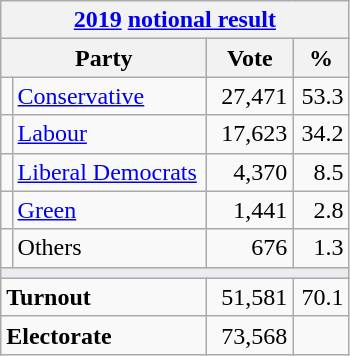<table class="wikitable">
<tr>
<th colspan="4"><a href='#'>2019</a> <a href='#'>notional result</a></th>
</tr>
<tr>
<th bgcolor="#DDDDFF" width="130px" colspan="2">Party</th>
<th bgcolor="#DDDDFF" width="50px">Vote</th>
<th bgcolor="#DDDDFF" width="30px">%</th>
</tr>
<tr>
<td></td>
<td><a href='#'>Conservative</a></td>
<td align=right>27,471</td>
<td align=right>53.3</td>
</tr>
<tr>
<td></td>
<td><a href='#'>Labour</a></td>
<td align=right>17,623</td>
<td align=right>34.2</td>
</tr>
<tr>
<td></td>
<td><a href='#'>Liberal Democrats</a></td>
<td align=right>4,370</td>
<td align=right>8.5</td>
</tr>
<tr>
<td></td>
<td><a href='#'>Green</a></td>
<td align=right>1,441</td>
<td align=right>2.8</td>
</tr>
<tr>
<td></td>
<td>Others</td>
<td align=right>676</td>
<td align=right>1.3</td>
</tr>
<tr>
<td colspan="4" bgcolor="#EAECF0"></td>
</tr>
<tr>
<td colspan="2"><strong>Turnout</strong></td>
<td align=right>51,581</td>
<td align=right>70.1</td>
</tr>
<tr>
<td colspan="2"><strong>Electorate</strong></td>
<td align=right>73,568</td>
</tr>
</table>
